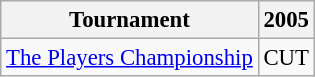<table class="wikitable" style="font-size:95%;text-align:center;">
<tr>
<th>Tournament</th>
<th>2005</th>
</tr>
<tr>
<td align=left><a href='#'>The Players Championship</a></td>
<td>CUT</td>
</tr>
</table>
